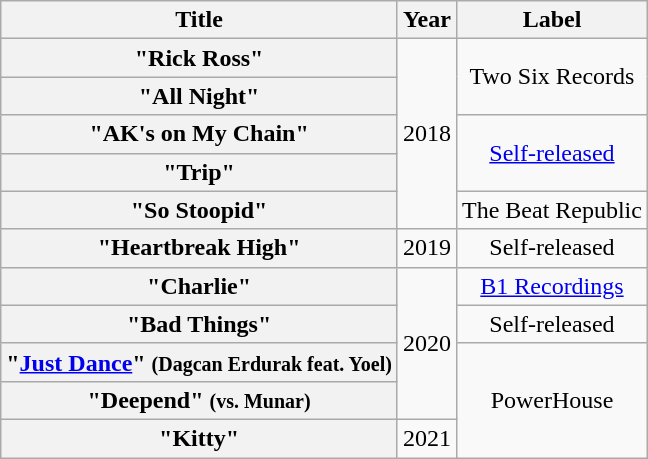<table class="wikitable plainrowheaders" style="text-align:center;">
<tr>
<th scope="col">Title</th>
<th scope="col">Year</th>
<th scope="col">Label</th>
</tr>
<tr>
<th scope="row">"Rick Ross"</th>
<td rowspan="5">2018</td>
<td rowspan="2">Two Six Records</td>
</tr>
<tr>
<th scope="row">"All Night"</th>
</tr>
<tr>
<th scope="row">"AK's on My Chain"</th>
<td rowspan="2"><a href='#'>Self-released</a></td>
</tr>
<tr>
<th scope="row">"Trip"</th>
</tr>
<tr>
<th scope="row">"So Stoopid"</th>
<td>The Beat Republic</td>
</tr>
<tr>
<th scope="row">"Heartbreak High"</th>
<td>2019</td>
<td>Self-released</td>
</tr>
<tr>
<th scope="row">"Charlie"</th>
<td rowspan="4">2020</td>
<td><a href='#'>B1 Recordings</a></td>
</tr>
<tr>
<th scope="row">"Bad Things"</th>
<td>Self-released</td>
</tr>
<tr>
<th scope="row">"<a href='#'>Just Dance</a>" <small>(Dagcan Erdurak feat. Yoel)</small></th>
<td rowspan="3">PowerHouse</td>
</tr>
<tr>
<th scope="row">"Deepend" <small>(vs. Munar)</small></th>
</tr>
<tr>
<th scope="row">"Kitty"</th>
<td>2021</td>
</tr>
</table>
